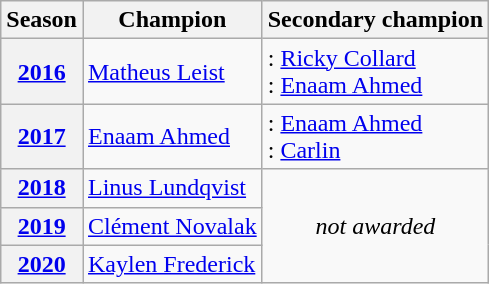<table class="wikitable">
<tr>
<th>Season</th>
<th>Champion</th>
<th>Secondary champion</th>
</tr>
<tr>
<th><a href='#'>2016</a></th>
<td> <a href='#'>Matheus Leist</a></td>
<td>:  <a href='#'>Ricky Collard</a><br>: <a href='#'>Enaam Ahmed</a></td>
</tr>
<tr>
<th><a href='#'>2017</a></th>
<td> <a href='#'>Enaam Ahmed</a></td>
<td>:  <a href='#'>Enaam Ahmed</a><br>: <a href='#'>Carlin</a></td>
</tr>
<tr>
<th><a href='#'>2018</a></th>
<td> <a href='#'>Linus Lundqvist</a></td>
<td align=center rowspan=3><em>not awarded</em></td>
</tr>
<tr>
<th><a href='#'>2019</a></th>
<td> <a href='#'>Clément Novalak</a></td>
</tr>
<tr>
<th><a href='#'>2020</a></th>
<td> <a href='#'>Kaylen Frederick</a></td>
</tr>
</table>
